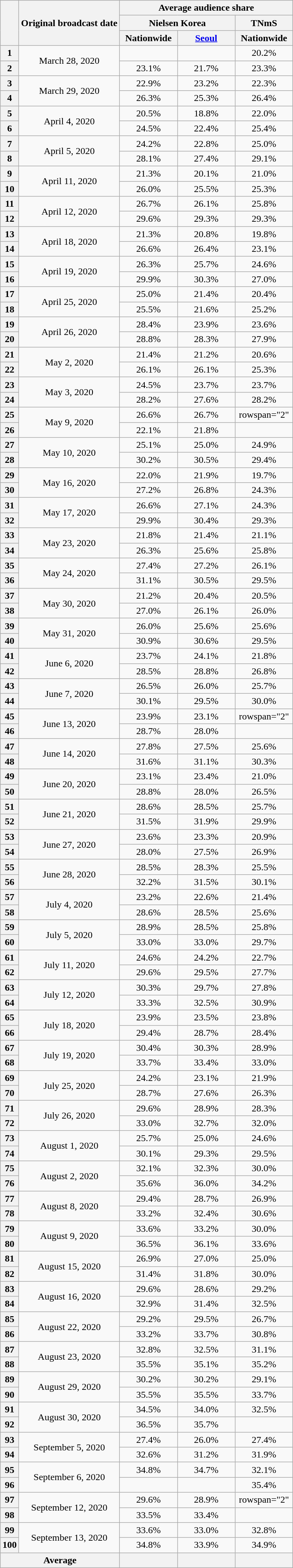<table class="wikitable" style="text-align:center">
<tr>
<th rowspan="3"></th>
<th rowspan="3">Original broadcast date</th>
<th colspan="3">Average audience share</th>
</tr>
<tr>
<th colspan="2">Nielsen Korea</th>
<th>TNmS</th>
</tr>
<tr>
<th width="90">Nationwide</th>
<th width="90"><a href='#'>Seoul</a></th>
<th width="90">Nationwide</th>
</tr>
<tr>
<th>1</th>
<td rowspan="2">March 28, 2020</td>
<td></td>
<td></td>
<td>20.2%</td>
</tr>
<tr>
<th>2</th>
<td>23.1%</td>
<td>21.7%</td>
<td>23.3%</td>
</tr>
<tr>
<th>3</th>
<td rowspan="2">March 29, 2020</td>
<td>22.9%</td>
<td>23.2%</td>
<td>22.3%</td>
</tr>
<tr>
<th>4</th>
<td>26.3%</td>
<td>25.3%</td>
<td>26.4%</td>
</tr>
<tr>
<th>5</th>
<td rowspan="2">April 4, 2020</td>
<td>20.5%</td>
<td>18.8%</td>
<td>22.0%</td>
</tr>
<tr>
<th>6</th>
<td>24.5%</td>
<td>22.4%</td>
<td>25.4%</td>
</tr>
<tr>
<th>7</th>
<td rowspan="2">April 5, 2020</td>
<td>24.2%</td>
<td>22.8%</td>
<td>25.0%</td>
</tr>
<tr>
<th>8</th>
<td>28.1%</td>
<td>27.4%</td>
<td>29.1%</td>
</tr>
<tr>
<th>9</th>
<td rowspan="2">April 11, 2020</td>
<td>21.3%</td>
<td>20.1%</td>
<td>21.0%</td>
</tr>
<tr>
<th>10</th>
<td>26.0%</td>
<td>25.5%</td>
<td>25.3%</td>
</tr>
<tr>
<th>11</th>
<td rowspan="2">April 12, 2020</td>
<td>26.7%</td>
<td>26.1%</td>
<td>25.8%</td>
</tr>
<tr>
<th>12</th>
<td>29.6%</td>
<td>29.3%</td>
<td>29.3%</td>
</tr>
<tr>
<th>13</th>
<td rowspan="2">April 18, 2020</td>
<td>21.3%</td>
<td>20.8%</td>
<td>19.8%</td>
</tr>
<tr>
<th>14</th>
<td>26.6%</td>
<td>26.4%</td>
<td>23.1%</td>
</tr>
<tr>
<th>15</th>
<td rowspan="2">April 19, 2020</td>
<td>26.3%</td>
<td>25.7%</td>
<td>24.6%</td>
</tr>
<tr>
<th>16</th>
<td>29.9%</td>
<td>30.3%</td>
<td>27.0%</td>
</tr>
<tr>
<th>17</th>
<td rowspan="2">April 25, 2020</td>
<td>25.0%</td>
<td>21.4%</td>
<td>20.4%</td>
</tr>
<tr>
<th>18</th>
<td>25.5%</td>
<td>21.6%</td>
<td>25.2%</td>
</tr>
<tr>
<th>19</th>
<td rowspan="2">April 26, 2020</td>
<td>28.4%</td>
<td>23.9%</td>
<td>23.6%</td>
</tr>
<tr>
<th>20</th>
<td>28.8%</td>
<td>28.3%</td>
<td>27.9%</td>
</tr>
<tr>
<th>21</th>
<td rowspan="2">May 2, 2020</td>
<td>21.4%</td>
<td>21.2%</td>
<td>20.6%</td>
</tr>
<tr>
<th>22</th>
<td>26.1%</td>
<td>26.1%</td>
<td>25.3%</td>
</tr>
<tr>
<th>23</th>
<td rowspan="2">May 3, 2020</td>
<td>24.5%</td>
<td>23.7%</td>
<td>23.7%</td>
</tr>
<tr>
<th>24</th>
<td>28.2%</td>
<td>27.6%</td>
<td>28.2%</td>
</tr>
<tr>
<th>25</th>
<td rowspan="2">May 9, 2020</td>
<td>26.6%</td>
<td>26.7%</td>
<td>rowspan="2" </td>
</tr>
<tr>
<th>26</th>
<td>22.1%</td>
<td>21.8%</td>
</tr>
<tr>
<th>27</th>
<td rowspan="2">May 10, 2020</td>
<td>25.1%</td>
<td>25.0%</td>
<td>24.9%</td>
</tr>
<tr>
<th>28</th>
<td>30.2%</td>
<td>30.5%</td>
<td>29.4%</td>
</tr>
<tr>
<th>29</th>
<td rowspan="2">May 16, 2020</td>
<td>22.0%</td>
<td>21.9%</td>
<td>19.7%</td>
</tr>
<tr>
<th>30</th>
<td>27.2%</td>
<td>26.8%</td>
<td>24.3%</td>
</tr>
<tr>
<th>31</th>
<td rowspan="2">May 17, 2020</td>
<td>26.6%</td>
<td>27.1%</td>
<td>24.3%</td>
</tr>
<tr>
<th>32</th>
<td>29.9%</td>
<td>30.4%</td>
<td>29.3%</td>
</tr>
<tr>
<th>33</th>
<td rowspan="2">May 23, 2020</td>
<td>21.8%</td>
<td>21.4%</td>
<td>21.1%</td>
</tr>
<tr>
<th>34</th>
<td>26.3%</td>
<td>25.6%</td>
<td>25.8%</td>
</tr>
<tr>
<th>35</th>
<td rowspan="2">May 24, 2020</td>
<td>27.4%</td>
<td>27.2%</td>
<td>26.1%</td>
</tr>
<tr>
<th>36</th>
<td>31.1%</td>
<td>30.5%</td>
<td>29.5%</td>
</tr>
<tr>
<th>37</th>
<td rowspan="2">May 30, 2020</td>
<td>21.2%</td>
<td>20.4%</td>
<td>20.5%</td>
</tr>
<tr>
<th>38</th>
<td>27.0%</td>
<td>26.1%</td>
<td>26.0%</td>
</tr>
<tr>
<th>39</th>
<td rowspan="2">May 31, 2020</td>
<td>26.0%</td>
<td>25.6%</td>
<td>25.6%</td>
</tr>
<tr>
<th>40</th>
<td>30.9%</td>
<td>30.6%</td>
<td>29.5%</td>
</tr>
<tr>
<th>41</th>
<td rowspan="2">June 6, 2020</td>
<td>23.7%</td>
<td>24.1%</td>
<td>21.8%</td>
</tr>
<tr>
<th>42</th>
<td>28.5%</td>
<td>28.8%</td>
<td>26.8%</td>
</tr>
<tr>
<th>43</th>
<td rowspan="2">June 7, 2020</td>
<td>26.5%</td>
<td>26.0%</td>
<td>25.7%</td>
</tr>
<tr>
<th>44</th>
<td>30.1%</td>
<td>29.5%</td>
<td>30.0%</td>
</tr>
<tr>
<th>45</th>
<td rowspan="2">June 13, 2020</td>
<td>23.9%</td>
<td>23.1%</td>
<td>rowspan="2" </td>
</tr>
<tr>
<th>46</th>
<td>28.7%</td>
<td>28.0%</td>
</tr>
<tr>
<th>47</th>
<td rowspan="2">June 14, 2020</td>
<td>27.8%</td>
<td>27.5%</td>
<td>25.6%</td>
</tr>
<tr>
<th>48</th>
<td>31.6%</td>
<td>31.1%</td>
<td>30.3%</td>
</tr>
<tr>
<th>49</th>
<td rowspan="2">June 20, 2020</td>
<td>23.1%</td>
<td>23.4%</td>
<td>21.0%</td>
</tr>
<tr>
<th>50</th>
<td>28.8%</td>
<td>28.0%</td>
<td>26.5%</td>
</tr>
<tr>
<th>51</th>
<td rowspan="2">June 21, 2020</td>
<td>28.6%</td>
<td>28.5%</td>
<td>25.7%</td>
</tr>
<tr>
<th>52</th>
<td>31.5%</td>
<td>31.9%</td>
<td>29.9%</td>
</tr>
<tr>
<th>53</th>
<td rowspan="2">June 27, 2020</td>
<td>23.6%</td>
<td>23.3%</td>
<td>20.9%</td>
</tr>
<tr>
<th>54</th>
<td>28.0%</td>
<td>27.5%</td>
<td>26.9%</td>
</tr>
<tr>
<th>55</th>
<td rowspan="2">June 28, 2020</td>
<td>28.5%</td>
<td>28.3%</td>
<td>25.5%</td>
</tr>
<tr>
<th>56</th>
<td>32.2%</td>
<td>31.5%</td>
<td>30.1%</td>
</tr>
<tr>
<th>57</th>
<td rowspan="2">July 4, 2020</td>
<td>23.2%</td>
<td>22.6%</td>
<td>21.4%</td>
</tr>
<tr>
<th>58</th>
<td>28.6%</td>
<td>28.5%</td>
<td>25.6%</td>
</tr>
<tr>
<th>59</th>
<td rowspan="2">July 5, 2020</td>
<td>28.9%</td>
<td>28.5%</td>
<td>25.8%</td>
</tr>
<tr>
<th>60</th>
<td>33.0%</td>
<td>33.0%</td>
<td>29.7%</td>
</tr>
<tr>
<th>61</th>
<td rowspan="2">July 11, 2020</td>
<td>24.6%</td>
<td>24.2%</td>
<td>22.7%</td>
</tr>
<tr>
<th>62</th>
<td>29.6%</td>
<td>29.5%</td>
<td>27.7%</td>
</tr>
<tr>
<th>63</th>
<td rowspan="2">July 12, 2020</td>
<td>30.3%</td>
<td>29.7%</td>
<td>27.8%</td>
</tr>
<tr>
<th>64</th>
<td>33.3%</td>
<td>32.5%</td>
<td>30.9%</td>
</tr>
<tr>
<th>65</th>
<td rowspan="2">July 18, 2020</td>
<td>23.9%</td>
<td>23.5%</td>
<td>23.8%</td>
</tr>
<tr>
<th>66</th>
<td>29.4%</td>
<td>28.7%</td>
<td>28.4%</td>
</tr>
<tr>
<th>67</th>
<td rowspan="2">July 19, 2020</td>
<td>30.4%</td>
<td>30.3%</td>
<td>28.9%</td>
</tr>
<tr>
<th>68</th>
<td>33.7%</td>
<td>33.4%</td>
<td>33.0%</td>
</tr>
<tr>
<th>69</th>
<td rowspan="2">July 25, 2020</td>
<td>24.2%</td>
<td>23.1%</td>
<td>21.9%</td>
</tr>
<tr>
<th>70</th>
<td>28.7%</td>
<td>27.6%</td>
<td>26.3%</td>
</tr>
<tr>
<th>71</th>
<td rowspan="2">July 26, 2020</td>
<td>29.6%</td>
<td>28.9%</td>
<td>28.3%</td>
</tr>
<tr>
<th>72</th>
<td>33.0%</td>
<td>32.7%</td>
<td>32.0%</td>
</tr>
<tr>
<th>73</th>
<td rowspan="2">August 1, 2020</td>
<td>25.7%</td>
<td>25.0%</td>
<td>24.6%</td>
</tr>
<tr>
<th>74</th>
<td>30.1%</td>
<td>29.3%</td>
<td>29.5%</td>
</tr>
<tr>
<th>75</th>
<td rowspan="2">August 2, 2020</td>
<td>32.1%</td>
<td>32.3%</td>
<td>30.0%</td>
</tr>
<tr>
<th>76</th>
<td>35.6%</td>
<td>36.0%</td>
<td>34.2%</td>
</tr>
<tr>
<th>77</th>
<td rowspan="2">August 8, 2020</td>
<td>29.4%</td>
<td>28.7%</td>
<td>26.9%</td>
</tr>
<tr>
<th>78</th>
<td>33.2%</td>
<td>32.4%</td>
<td>30.6%</td>
</tr>
<tr>
<th>79</th>
<td rowspan="2">August 9, 2020</td>
<td>33.6%</td>
<td>33.2%</td>
<td>30.0%</td>
</tr>
<tr>
<th>80</th>
<td>36.5%</td>
<td>36.1%</td>
<td>33.6%</td>
</tr>
<tr>
<th>81</th>
<td rowspan="2">August 15, 2020</td>
<td>26.9%</td>
<td>27.0%</td>
<td>25.0%</td>
</tr>
<tr>
<th>82</th>
<td>31.4%</td>
<td>31.8%</td>
<td>30.0%</td>
</tr>
<tr>
<th>83</th>
<td rowspan="2">August 16, 2020</td>
<td>29.6%</td>
<td>28.6%</td>
<td>29.2%</td>
</tr>
<tr>
<th>84</th>
<td>32.9%</td>
<td>31.4%</td>
<td>32.5%</td>
</tr>
<tr>
<th>85</th>
<td rowspan="2">August 22, 2020</td>
<td>29.2%</td>
<td>29.5%</td>
<td>26.7%</td>
</tr>
<tr>
<th>86</th>
<td>33.2%</td>
<td>33.7%</td>
<td>30.8%</td>
</tr>
<tr>
<th>87</th>
<td rowspan="2">August 23, 2020</td>
<td>32.8%</td>
<td>32.5%</td>
<td>31.1%</td>
</tr>
<tr>
<th>88</th>
<td>35.5%</td>
<td>35.1%</td>
<td>35.2%</td>
</tr>
<tr>
<th>89</th>
<td rowspan="2">August 29, 2020</td>
<td>30.2%</td>
<td>30.2%</td>
<td>29.1%</td>
</tr>
<tr>
<th>90</th>
<td>35.5%</td>
<td>35.5%</td>
<td>33.7%</td>
</tr>
<tr>
<th>91</th>
<td rowspan="2">August 30, 2020</td>
<td>34.5%</td>
<td>34.0%</td>
<td>32.5%</td>
</tr>
<tr>
<th>92</th>
<td>36.5%</td>
<td>35.7%</td>
<td></td>
</tr>
<tr>
<th>93</th>
<td rowspan="2">September 5, 2020</td>
<td>27.4%</td>
<td>26.0%</td>
<td>27.4%</td>
</tr>
<tr>
<th>94</th>
<td>32.6%</td>
<td>31.2%</td>
<td>31.9%</td>
</tr>
<tr>
<th>95</th>
<td rowspan="2">September 6, 2020</td>
<td>34.8%</td>
<td>34.7%</td>
<td>32.1%</td>
</tr>
<tr>
<th>96</th>
<td></td>
<td></td>
<td>35.4%</td>
</tr>
<tr>
<th>97</th>
<td rowspan="2">September 12, 2020</td>
<td>29.6%</td>
<td>28.9%</td>
<td>rowspan="2" </td>
</tr>
<tr>
<th>98</th>
<td>33.5%</td>
<td>33.4%</td>
</tr>
<tr>
<th>99</th>
<td rowspan="2">September 13, 2020</td>
<td>33.6%</td>
<td>33.0%</td>
<td>32.8%</td>
</tr>
<tr>
<th>100</th>
<td>34.8%</td>
<td>33.9%</td>
<td>34.9%</td>
</tr>
<tr>
<th colspan="2">Average</th>
<th></th>
<th></th>
<th></th>
</tr>
</table>
